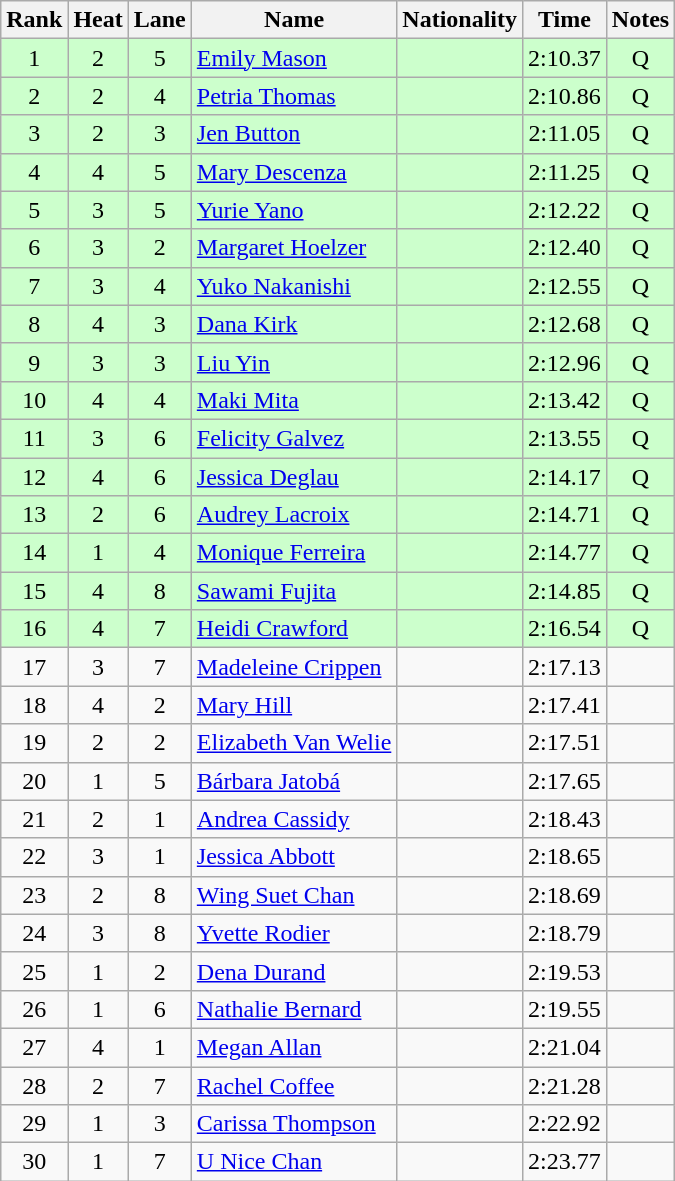<table class="wikitable sortable" style="text-align:center">
<tr>
<th>Rank</th>
<th>Heat</th>
<th>Lane</th>
<th>Name</th>
<th>Nationality</th>
<th>Time</th>
<th>Notes</th>
</tr>
<tr bgcolor=ccffcc>
<td>1</td>
<td>2</td>
<td>5</td>
<td align=left><a href='#'>Emily Mason</a></td>
<td align=left></td>
<td>2:10.37</td>
<td>Q</td>
</tr>
<tr bgcolor=ccffcc>
<td>2</td>
<td>2</td>
<td>4</td>
<td align=left><a href='#'>Petria Thomas</a></td>
<td align=left></td>
<td>2:10.86</td>
<td>Q</td>
</tr>
<tr bgcolor=ccffcc>
<td>3</td>
<td>2</td>
<td>3</td>
<td align=left><a href='#'>Jen Button</a></td>
<td align=left></td>
<td>2:11.05</td>
<td>Q</td>
</tr>
<tr bgcolor=ccffcc>
<td>4</td>
<td>4</td>
<td>5</td>
<td align=left><a href='#'>Mary Descenza</a></td>
<td align=left></td>
<td>2:11.25</td>
<td>Q</td>
</tr>
<tr bgcolor=ccffcc>
<td>5</td>
<td>3</td>
<td>5</td>
<td align=left><a href='#'>Yurie Yano</a></td>
<td align=left></td>
<td>2:12.22</td>
<td>Q</td>
</tr>
<tr bgcolor=ccffcc>
<td>6</td>
<td>3</td>
<td>2</td>
<td align=left><a href='#'>Margaret Hoelzer</a></td>
<td align=left></td>
<td>2:12.40</td>
<td>Q</td>
</tr>
<tr bgcolor=ccffcc>
<td>7</td>
<td>3</td>
<td>4</td>
<td align=left><a href='#'>Yuko Nakanishi</a></td>
<td align=left></td>
<td>2:12.55</td>
<td>Q</td>
</tr>
<tr bgcolor=ccffcc>
<td>8</td>
<td>4</td>
<td>3</td>
<td align=left><a href='#'>Dana Kirk</a></td>
<td align=left></td>
<td>2:12.68</td>
<td>Q</td>
</tr>
<tr bgcolor=ccffcc>
<td>9</td>
<td>3</td>
<td>3</td>
<td align=left><a href='#'>Liu Yin</a></td>
<td align=left></td>
<td>2:12.96</td>
<td>Q</td>
</tr>
<tr bgcolor=ccffcc>
<td>10</td>
<td>4</td>
<td>4</td>
<td align=left><a href='#'>Maki Mita</a></td>
<td align=left></td>
<td>2:13.42</td>
<td>Q</td>
</tr>
<tr bgcolor=ccffcc>
<td>11</td>
<td>3</td>
<td>6</td>
<td align=left><a href='#'>Felicity Galvez</a></td>
<td align=left></td>
<td>2:13.55</td>
<td>Q</td>
</tr>
<tr bgcolor=ccffcc>
<td>12</td>
<td>4</td>
<td>6</td>
<td align=left><a href='#'>Jessica Deglau</a></td>
<td align=left></td>
<td>2:14.17</td>
<td>Q</td>
</tr>
<tr bgcolor=ccffcc>
<td>13</td>
<td>2</td>
<td>6</td>
<td align=left><a href='#'>Audrey Lacroix</a></td>
<td align=left></td>
<td>2:14.71</td>
<td>Q</td>
</tr>
<tr bgcolor=ccffcc>
<td>14</td>
<td>1</td>
<td>4</td>
<td align=left><a href='#'>Monique Ferreira</a></td>
<td align=left></td>
<td>2:14.77</td>
<td>Q</td>
</tr>
<tr bgcolor=ccffcc>
<td>15</td>
<td>4</td>
<td>8</td>
<td align=left><a href='#'>Sawami Fujita</a></td>
<td align=left></td>
<td>2:14.85</td>
<td>Q</td>
</tr>
<tr bgcolor=ccffcc>
<td>16</td>
<td>4</td>
<td>7</td>
<td align=left><a href='#'>Heidi Crawford</a></td>
<td align=left></td>
<td>2:16.54</td>
<td>Q</td>
</tr>
<tr>
<td>17</td>
<td>3</td>
<td>7</td>
<td align=left><a href='#'>Madeleine Crippen</a></td>
<td align=left></td>
<td>2:17.13</td>
<td></td>
</tr>
<tr>
<td>18</td>
<td>4</td>
<td>2</td>
<td align=left><a href='#'>Mary Hill</a></td>
<td align=left></td>
<td>2:17.41</td>
<td></td>
</tr>
<tr>
<td>19</td>
<td>2</td>
<td>2</td>
<td align=left><a href='#'>Elizabeth Van Welie</a></td>
<td align=left></td>
<td>2:17.51</td>
<td></td>
</tr>
<tr>
<td>20</td>
<td>1</td>
<td>5</td>
<td align=left><a href='#'>Bárbara Jatobá</a></td>
<td align=left></td>
<td>2:17.65</td>
<td></td>
</tr>
<tr>
<td>21</td>
<td>2</td>
<td>1</td>
<td align=left><a href='#'>Andrea Cassidy</a></td>
<td align=left></td>
<td>2:18.43</td>
<td></td>
</tr>
<tr>
<td>22</td>
<td>3</td>
<td>1</td>
<td align=left><a href='#'>Jessica Abbott</a></td>
<td align=left></td>
<td>2:18.65</td>
<td></td>
</tr>
<tr>
<td>23</td>
<td>2</td>
<td>8</td>
<td align=left><a href='#'>Wing Suet Chan</a></td>
<td align=left></td>
<td>2:18.69</td>
<td></td>
</tr>
<tr>
<td>24</td>
<td>3</td>
<td>8</td>
<td align=left><a href='#'>Yvette Rodier</a></td>
<td align=left></td>
<td>2:18.79</td>
<td></td>
</tr>
<tr>
<td>25</td>
<td>1</td>
<td>2</td>
<td align=left><a href='#'>Dena Durand</a></td>
<td align=left></td>
<td>2:19.53</td>
<td></td>
</tr>
<tr>
<td>26</td>
<td>1</td>
<td>6</td>
<td align=left><a href='#'>Nathalie Bernard</a></td>
<td align=left></td>
<td>2:19.55</td>
<td></td>
</tr>
<tr>
<td>27</td>
<td>4</td>
<td>1</td>
<td align=left><a href='#'>Megan Allan</a></td>
<td align=left></td>
<td>2:21.04</td>
<td></td>
</tr>
<tr>
<td>28</td>
<td>2</td>
<td>7</td>
<td align=left><a href='#'>Rachel Coffee</a></td>
<td align=left></td>
<td>2:21.28</td>
<td></td>
</tr>
<tr>
<td>29</td>
<td>1</td>
<td>3</td>
<td align=left><a href='#'>Carissa Thompson</a></td>
<td align=left></td>
<td>2:22.92</td>
<td></td>
</tr>
<tr>
<td>30</td>
<td>1</td>
<td>7</td>
<td align=left><a href='#'>U Nice Chan</a></td>
<td align=left></td>
<td>2:23.77</td>
<td></td>
</tr>
</table>
